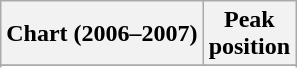<table class="wikitable sortable plainrowheaders" style="text-align:center;">
<tr>
<th scope="col">Chart (2006–2007)</th>
<th scope="col">Peak<br>position</th>
</tr>
<tr>
</tr>
<tr>
</tr>
<tr>
</tr>
<tr>
</tr>
<tr>
</tr>
<tr>
</tr>
<tr>
</tr>
<tr>
</tr>
<tr>
</tr>
<tr>
</tr>
<tr>
</tr>
<tr>
</tr>
<tr>
</tr>
</table>
